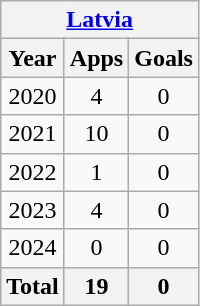<table class="wikitable" style="text-align:center">
<tr>
<th colspan=3><a href='#'>Latvia</a></th>
</tr>
<tr>
<th>Year</th>
<th>Apps</th>
<th>Goals</th>
</tr>
<tr>
<td>2020</td>
<td>4</td>
<td>0</td>
</tr>
<tr>
<td>2021</td>
<td>10</td>
<td>0</td>
</tr>
<tr>
<td>2022</td>
<td>1</td>
<td>0</td>
</tr>
<tr>
<td>2023</td>
<td>4</td>
<td>0</td>
</tr>
<tr>
<td>2024</td>
<td>0</td>
<td>0</td>
</tr>
<tr>
<th>Total</th>
<th>19</th>
<th>0</th>
</tr>
</table>
